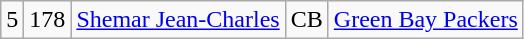<table class="wikitable" style="text-align:center">
<tr>
<td>5</td>
<td>178</td>
<td><a href='#'>Shemar Jean-Charles</a></td>
<td>CB</td>
<td><a href='#'>Green Bay Packers</a></td>
</tr>
</table>
